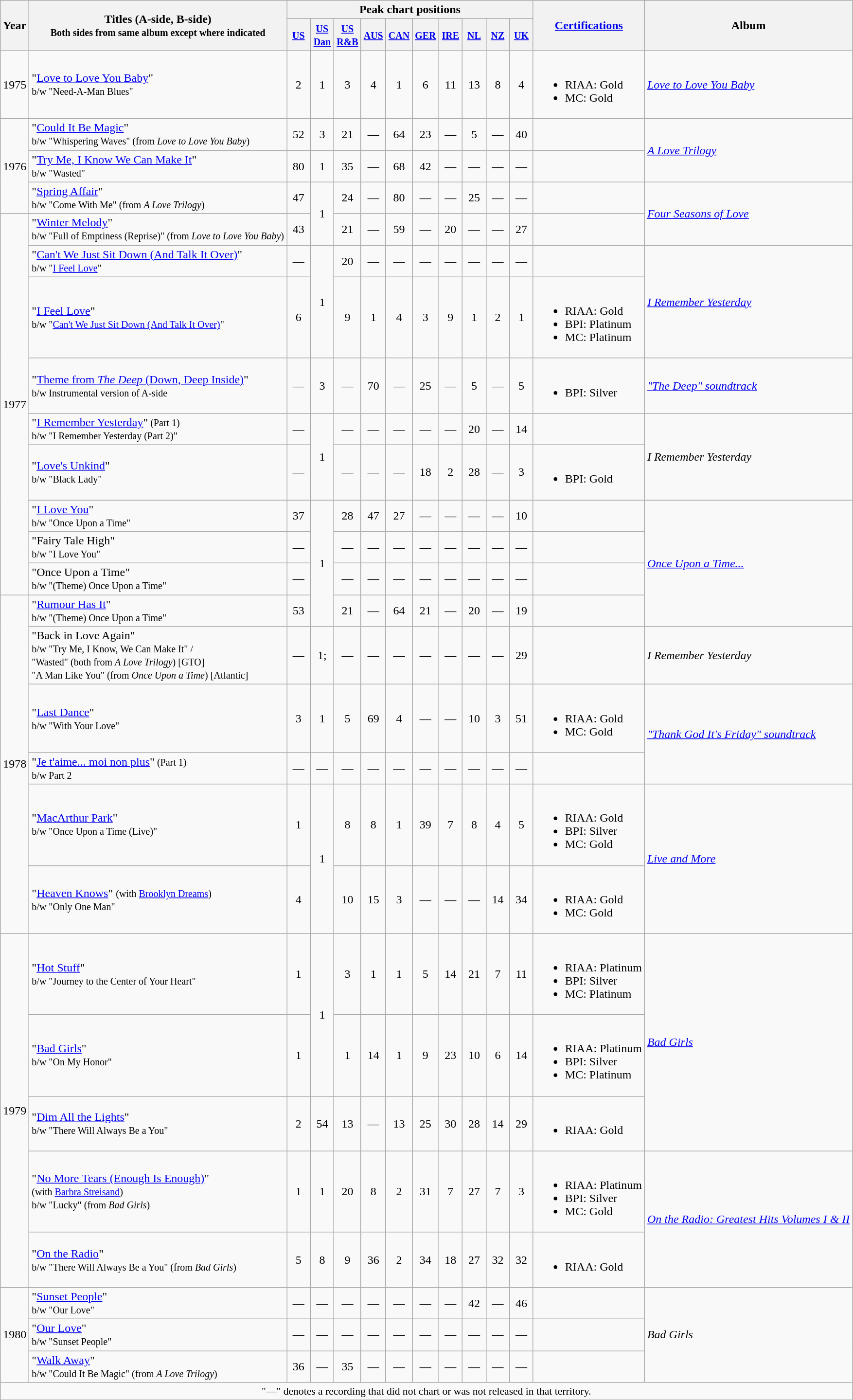<table class="wikitable" style=text-align:center;>
<tr>
<th rowspan="2">Year</th>
<th rowspan="2">Titles (A-side, B-side)<br><small>Both sides from same album except where indicated</small></th>
<th colspan="10">Peak chart positions</th>
<th rowspan="2"><a href='#'>Certifications</a></th>
<th rowspan="2">Album</th>
</tr>
<tr>
<th width="25"><small><a href='#'>US</a></small><br></th>
<th width="25"><small><a href='#'>US Dan</a></small><br></th>
<th width="25"><small><a href='#'>US R&B</a></small><br></th>
<th width="25"><small><a href='#'>AUS</a></small><br></th>
<th width="25"><small><a href='#'>CAN</a><br></small></th>
<th width="25"><small><a href='#'>GER</a><br></small></th>
<th width="25"><small><a href='#'>IRE</a><br></small></th>
<th width="25"><small><a href='#'>NL</a><br></small></th>
<th width="25"><small><a href='#'>NZ</a></small><br></th>
<th width="25"><small><a href='#'>UK</a></small><br></th>
</tr>
<tr>
<td>1975</td>
<td align=left>"<a href='#'>Love to Love You Baby</a>"<br><small>b/w "Need-A-Man Blues"</small></td>
<td>2</td>
<td>1</td>
<td>3</td>
<td>4</td>
<td>1</td>
<td>6</td>
<td>11</td>
<td>13</td>
<td>8</td>
<td>4 </td>
<td align=left><br><ul><li>RIAA: Gold</li><li>MC: Gold</li></ul></td>
<td align=left><em><a href='#'>Love to Love You Baby</a></em></td>
</tr>
<tr>
<td rowspan="3">1976</td>
<td align=left>"<a href='#'>Could It Be Magic</a>"<br><small>b/w "Whispering Waves" (from <em>Love to Love You Baby</em>)</small></td>
<td>52</td>
<td>3</td>
<td>21</td>
<td>—</td>
<td>64</td>
<td>23</td>
<td>—</td>
<td>5 </td>
<td>—</td>
<td>40</td>
<td align=left></td>
<td align=left rowspan=2><em><a href='#'>A Love Trilogy</a></em></td>
</tr>
<tr>
<td align=left>"<a href='#'>Try Me, I Know We Can Make It</a>" <br><small>b/w "Wasted"</small></td>
<td>80</td>
<td>1</td>
<td>35</td>
<td>—</td>
<td>68</td>
<td>42</td>
<td>—</td>
<td>—</td>
<td>—</td>
<td>—</td>
<td align=left></td>
</tr>
<tr>
<td align=left>"<a href='#'>Spring Affair</a>" <br><small>b/w "Come With Me" (from <em>A Love Trilogy</em>)</small></td>
<td>47</td>
<td rowspan="2">1</td>
<td>24</td>
<td>—</td>
<td>80</td>
<td>—</td>
<td>—</td>
<td>25</td>
<td>—</td>
<td>—</td>
<td align=left></td>
<td align=left rowspan=2><em><a href='#'>Four Seasons of Love</a></em></td>
</tr>
<tr>
<td rowspan="9">1977</td>
<td align=left>"<a href='#'>Winter Melody</a>"<br><small>b/w "Full of Emptiness (Reprise)" (from <em>Love to Love You Baby</em>)</small></td>
<td>43</td>
<td>21</td>
<td>—</td>
<td>59</td>
<td>—</td>
<td>20</td>
<td>—</td>
<td>—</td>
<td>27 </td>
<td align=left></td>
</tr>
<tr>
<td align=left>"<a href='#'>Can't We Just Sit Down (And Talk It Over)</a>" <br><small>b/w "<a href='#'>I Feel Love</a>"</small></td>
<td>—</td>
<td rowspan="2">1</td>
<td>20</td>
<td>—</td>
<td>—</td>
<td>—</td>
<td>—</td>
<td>—</td>
<td>—</td>
<td>—</td>
<td align=left></td>
<td align=left rowspan=2><em><a href='#'>I Remember Yesterday</a></em></td>
</tr>
<tr>
<td align=left>"<a href='#'>I Feel Love</a>"<br><small>b/w "<a href='#'>Can't We Just Sit Down (And Talk It Over)</a>"</small></td>
<td>6</td>
<td>9</td>
<td>1</td>
<td>4</td>
<td>3</td>
<td>9</td>
<td>1 </td>
<td>2</td>
<td>1 </td>
<td align=left><br><ul><li>RIAA: Gold</li><li>BPI: Platinum</li><li>MC: Platinum</li></ul></td>
</tr>
<tr>
<td align=left>"<a href='#'>Theme from <em>The Deep</em> (Down, Deep Inside)</a>" <br><small>b/w Instrumental version of A-side</small></td>
<td>—</td>
<td>3</td>
<td>—</td>
<td>70</td>
<td>—</td>
<td>25</td>
<td>—</td>
<td>5 </td>
<td>—</td>
<td>5 </td>
<td align=left><br><ul><li>BPI: Silver</li></ul></td>
<td align=left><em><a href='#'>"The Deep" soundtrack</a></em></td>
</tr>
<tr>
<td align=left>"<a href='#'>I Remember Yesterday</a>"<small> (Part 1)</small> <br><small>b/w "I Remember Yesterday (Part 2)"</small></td>
<td>—</td>
<td rowspan="2">1</td>
<td>—</td>
<td>—</td>
<td>—</td>
<td>—</td>
<td>—</td>
<td>20 </td>
<td>—</td>
<td>14 </td>
<td align=left></td>
<td align=left rowspan=2><em>I Remember Yesterday</em></td>
</tr>
<tr>
<td align=left>"<a href='#'>Love's Unkind</a>" <br><small>b/w "Black Lady"</small></td>
<td>—</td>
<td>—</td>
<td>—</td>
<td>—</td>
<td>18</td>
<td>2</td>
<td>28 </td>
<td>—</td>
<td>3 </td>
<td align=left><br><ul><li>BPI: Gold</li></ul></td>
</tr>
<tr>
<td align=left>"<a href='#'>I Love You</a>"<br><small>b/w "Once Upon a Time"</small></td>
<td>37</td>
<td rowspan="4">1</td>
<td>28</td>
<td>47</td>
<td>27</td>
<td>—</td>
<td>—</td>
<td>—</td>
<td>—</td>
<td>10 </td>
<td align=left></td>
<td align=left rowspan=4><em><a href='#'>Once Upon a Time...</a></em></td>
</tr>
<tr>
<td align=left>"Fairy Tale High" <br><small>b/w "I Love You"</small></td>
<td>—</td>
<td>—</td>
<td>—</td>
<td>—</td>
<td>— </td>
<td>—</td>
<td>—</td>
<td>—</td>
<td>—</td>
<td align=left></td>
</tr>
<tr>
<td align=left>"Once Upon a Time" <br><small>b/w "(Theme) Once Upon a Time"</small></td>
<td>—</td>
<td>—</td>
<td>—</td>
<td>—</td>
<td>—</td>
<td>—</td>
<td>—</td>
<td>—</td>
<td>—</td>
<td align=left></td>
</tr>
<tr>
<td rowspan="6">1978</td>
<td align=left>"<a href='#'>Rumour Has It</a>"<br><small>b/w "(Theme) Once Upon a Time"</small></td>
<td>53</td>
<td>21</td>
<td>—</td>
<td>64</td>
<td>21</td>
<td>—</td>
<td>20 </td>
<td>—</td>
<td>19 </td>
<td align=left></td>
</tr>
<tr>
<td align=left>"Back in Love Again" <br><small>b/w "Try Me, I Know, We Can Make It" /<br>"Wasted" (both from <em>A Love Trilogy</em>) [GTO]<br>"A Man Like You" (from <em>Once Upon a Time</em>) [Atlantic]</small></td>
<td>—</td>
<td>1;</td>
<td>—</td>
<td>—</td>
<td>—</td>
<td>—</td>
<td>—</td>
<td>—</td>
<td>—</td>
<td>29 </td>
<td align=left></td>
<td align=left><em>I Remember Yesterday</em></td>
</tr>
<tr>
<td align=left>"<a href='#'>Last Dance</a>"<br><small>b/w "With Your Love"</small></td>
<td>3</td>
<td>1</td>
<td>5</td>
<td>69</td>
<td>4</td>
<td>—</td>
<td>—</td>
<td>10 </td>
<td>3</td>
<td>51 </td>
<td align=left><br><ul><li>RIAA: Gold</li><li>MC: Gold</li></ul></td>
<td align=left rowspan=2><em><a href='#'>"Thank God It's Friday" soundtrack</a></em></td>
</tr>
<tr>
<td align=left>"<a href='#'>Je t'aime... moi non plus</a>"<small> (Part 1)</small>  <br><small>b/w Part 2</small></td>
<td>—</td>
<td>—</td>
<td>—</td>
<td>—</td>
<td>—</td>
<td>—</td>
<td>—</td>
<td>—</td>
<td>—</td>
<td>—</td>
<td align=left></td>
</tr>
<tr>
<td align=left>"<a href='#'>MacArthur Park</a>"<br><small>b/w "Once Upon a Time (Live)"</small></td>
<td>1</td>
<td rowspan="2">1</td>
<td>8</td>
<td>8</td>
<td>1</td>
<td>39</td>
<td>7</td>
<td>8 </td>
<td>4</td>
<td>5 </td>
<td align=left><br><ul><li>RIAA: Gold</li><li>BPI: Silver</li><li>MC: Gold</li></ul></td>
<td align=left rowspan=2><em><a href='#'>Live and More</a></em></td>
</tr>
<tr>
<td align=left>"<a href='#'>Heaven Knows</a>" <small>(with <a href='#'>Brooklyn Dreams</a>)</small><br><small>b/w "Only One Man"</small></td>
<td>4</td>
<td>10</td>
<td>15</td>
<td>3</td>
<td>—</td>
<td>—</td>
<td>—</td>
<td>14</td>
<td>34 </td>
<td align=left><br><ul><li>RIAA: Gold</li><li>MC: Gold</li></ul></td>
</tr>
<tr>
<td rowspan="5">1979</td>
<td align=left>"<a href='#'>Hot Stuff</a>"<br><small>b/w "Journey to the Center of Your Heart"</small></td>
<td>1</td>
<td rowspan="2">1</td>
<td>3</td>
<td>1</td>
<td>1</td>
<td>5</td>
<td>14</td>
<td>21 </td>
<td>7</td>
<td>11 </td>
<td align=left><br><ul><li>RIAA: Platinum</li><li>BPI: Silver</li><li>MC: Platinum</li></ul></td>
<td align=left rowspan=3><em><a href='#'>Bad Girls</a></em></td>
</tr>
<tr>
<td align=left>"<a href='#'>Bad Girls</a>"<br><small>b/w "On My Honor"</small></td>
<td>1</td>
<td>1</td>
<td>14</td>
<td>1</td>
<td>9</td>
<td>23</td>
<td>10 </td>
<td>6</td>
<td>14 </td>
<td align=left><br><ul><li>RIAA: Platinum</li><li>BPI: Silver</li><li>MC: Platinum</li></ul></td>
</tr>
<tr>
<td align=left>"<a href='#'>Dim All the Lights</a>"<br><small>b/w "There Will Always Be a You"</small></td>
<td>2</td>
<td>54</td>
<td>13</td>
<td>—</td>
<td>13</td>
<td>25</td>
<td>30</td>
<td>28</td>
<td>14</td>
<td>29 </td>
<td align=left><br><ul><li>RIAA: Gold</li></ul></td>
</tr>
<tr>
<td align=left>"<a href='#'>No More Tears (Enough Is Enough)</a>"  <br><small>(with <a href='#'>Barbra Streisand</a>)</small><br><small>b/w "Lucky" (from <em>Bad Girls</em>)</small></td>
<td>1</td>
<td>1</td>
<td>20</td>
<td>8</td>
<td>2</td>
<td>31</td>
<td>7</td>
<td>27 </td>
<td>7</td>
<td>3 </td>
<td align=left><br><ul><li>RIAA: Platinum</li><li>BPI: Silver</li><li>MC: Gold</li></ul></td>
<td align=left rowspan="2"><em><a href='#'>On the Radio: Greatest Hits Volumes I & II</a></em></td>
</tr>
<tr>
<td align=left>"<a href='#'>On the Radio</a>"<br><small>b/w "There Will Always Be a You" (from <em>Bad Girls</em>)</small></td>
<td>5</td>
<td>8</td>
<td>9</td>
<td>36</td>
<td>2</td>
<td>34</td>
<td>18</td>
<td>27 </td>
<td>32</td>
<td>32 </td>
<td align=left><br><ul><li>RIAA: Gold</li></ul></td>
</tr>
<tr>
<td rowspan="3">1980</td>
<td align=left>"<a href='#'>Sunset People</a>" <br><small>b/w "Our Love"</small></td>
<td>—</td>
<td>—</td>
<td>—</td>
<td>—</td>
<td>—</td>
<td>—</td>
<td>—</td>
<td>42</td>
<td>—</td>
<td>46</td>
<td align=left></td>
<td align=left rowspan="3"><em>Bad Girls</em></td>
</tr>
<tr>
<td align=left>"<a href='#'>Our Love</a>" <br><small>b/w "Sunset People"</small></td>
<td>—</td>
<td>—</td>
<td>—</td>
<td>—</td>
<td>—</td>
<td>—</td>
<td>—</td>
<td>—</td>
<td>—</td>
<td>—</td>
<td align=left></td>
</tr>
<tr>
<td align=left>"<a href='#'>Walk Away</a>"<br><small>b/w "Could It Be Magic" (from <em>A Love Trilogy</em>)</small></td>
<td>36</td>
<td>—</td>
<td>35</td>
<td>—</td>
<td>—</td>
<td>—</td>
<td>—</td>
<td>—</td>
<td>—</td>
<td>—</td>
<td align=left></td>
</tr>
<tr>
<td colspan="15" style="font-size:90%">"—" denotes a recording that did not chart or was not released in that territory.</td>
</tr>
</table>
